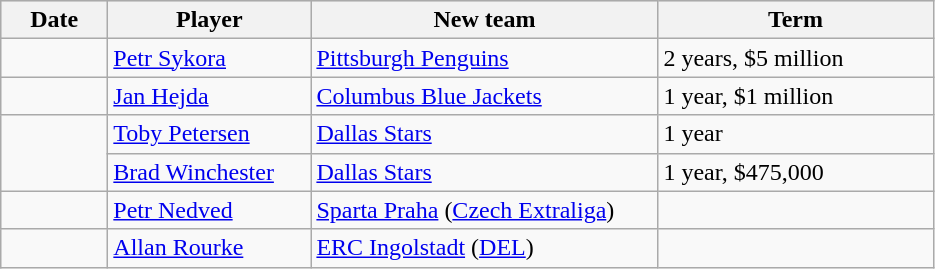<table class="wikitable">
<tr style="background:#ddd; text-align:center;">
<th style="width: 4em;">Date</th>
<th style="width: 8em;">Player</th>
<th style="width: 14em;">New team</th>
<th style="width: 11em;">Term</th>
</tr>
<tr>
<td></td>
<td><a href='#'>Petr Sykora</a></td>
<td><a href='#'>Pittsburgh Penguins</a></td>
<td>2 years, $5 million</td>
</tr>
<tr>
<td></td>
<td><a href='#'>Jan Hejda</a></td>
<td><a href='#'>Columbus Blue Jackets</a></td>
<td>1 year, $1 million</td>
</tr>
<tr>
<td rowspan=2></td>
<td><a href='#'>Toby Petersen</a></td>
<td><a href='#'>Dallas Stars</a></td>
<td>1 year</td>
</tr>
<tr>
<td><a href='#'>Brad Winchester</a></td>
<td><a href='#'>Dallas Stars</a></td>
<td>1 year, $475,000</td>
</tr>
<tr>
<td></td>
<td><a href='#'>Petr Nedved</a></td>
<td><a href='#'>Sparta Praha</a> (<a href='#'>Czech Extraliga</a>)</td>
<td></td>
</tr>
<tr>
<td></td>
<td><a href='#'>Allan Rourke</a></td>
<td><a href='#'>ERC Ingolstadt</a> (<a href='#'>DEL</a>)</td>
<td></td>
</tr>
</table>
